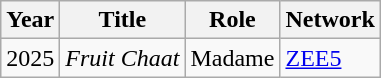<table class="wikitable sortable plainrowheaders">
<tr style="text-align:center;">
<th scope="col">Year</th>
<th scope="col">Title</th>
<th scope="col">Role</th>
<th scope="col">Network</th>
</tr>
<tr>
<td>2025</td>
<td><em>Fruit Chaat</em></td>
<td>Madame</td>
<td><a href='#'>ZEE5</a></td>
</tr>
</table>
